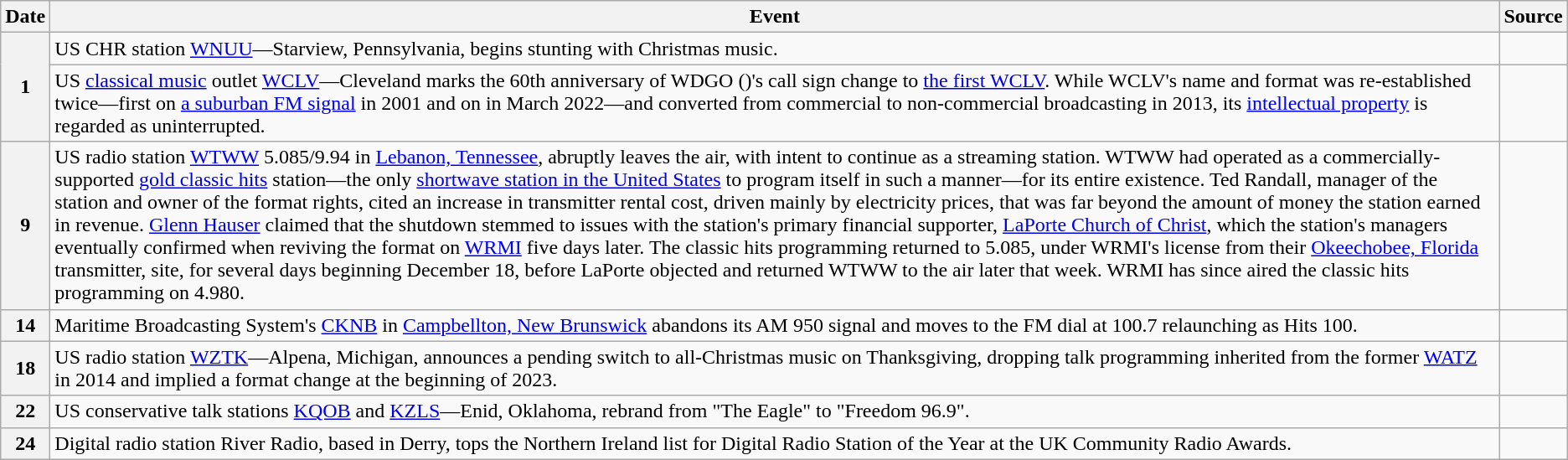<table class="wikitable">
<tr>
<th>Date</th>
<th>Event</th>
<th>Source</th>
</tr>
<tr>
<th rowspan="2">1</th>
<td>US CHR station <a href='#'>WNUU</a>—Starview, Pennsylvania, begins stunting with Christmas music.</td>
<td></td>
</tr>
<tr>
<td>US <a href='#'>classical music</a> outlet <a href='#'>WCLV</a>—Cleveland marks the 60th anniversary of WDGO ()'s call sign change to <a href='#'>the first WCLV</a>. While WCLV's name and format was re-established twice—first on <a href='#'>a suburban FM signal</a> in 2001 and on  in March 2022—and converted from commercial to non-commercial broadcasting in 2013, its <a href='#'>intellectual property</a> is regarded as uninterrupted.</td>
<td></td>
</tr>
<tr>
<th>9</th>
<td>US radio station <a href='#'>WTWW</a> 5.085/9.94 in <a href='#'>Lebanon, Tennessee</a>, abruptly leaves the air, with intent to continue as a streaming station. WTWW had operated as a commercially-supported <a href='#'>gold classic hits</a> station—the only <a href='#'>shortwave station in the United States</a> to program itself in such a manner—for its entire existence. Ted Randall, manager of the station and owner of the format rights, cited an increase in transmitter rental cost, driven mainly by electricity prices, that was far beyond the amount of money the station earned in revenue. <a href='#'>Glenn Hauser</a> claimed that the shutdown stemmed to issues with the station's primary financial supporter, <a href='#'>LaPorte Church of Christ</a>, which the station's managers eventually confirmed when reviving the format on <a href='#'>WRMI</a> five days later. The classic hits programming returned to 5.085, under WRMI's license from their <a href='#'>Okeechobee, Florida</a> transmitter, site, for several days beginning December 18, before LaPorte objected and returned WTWW to the air later that week. WRMI has since aired the classic hits programming on 4.980.</td>
<td></td>
</tr>
<tr>
<th>14</th>
<td>Maritime Broadcasting System's <a href='#'>CKNB</a> in <a href='#'>Campbellton, New Brunswick</a> abandons its AM 950 signal and moves to the FM dial at 100.7 relaunching as Hits 100.</td>
</tr>
<tr>
<th>18</th>
<td>US radio station <a href='#'>WZTK</a>—Alpena, Michigan, announces a pending switch to all-Christmas music on Thanksgiving, dropping talk programming inherited from the former <a href='#'>WATZ</a> in 2014 and implied a format change at the beginning of 2023.</td>
<td></td>
</tr>
<tr>
<th>22</th>
<td>US conservative talk stations <a href='#'>KQOB</a> and <a href='#'>KZLS</a>—Enid, Oklahoma, rebrand from "The Eagle" to "Freedom 96.9".</td>
<td></td>
</tr>
<tr>
<th>24</th>
<td>Digital radio station River Radio, based in Derry, tops the Northern Ireland list for Digital Radio Station of the Year at the UK Community Radio Awards.</td>
<td></td>
</tr>
</table>
